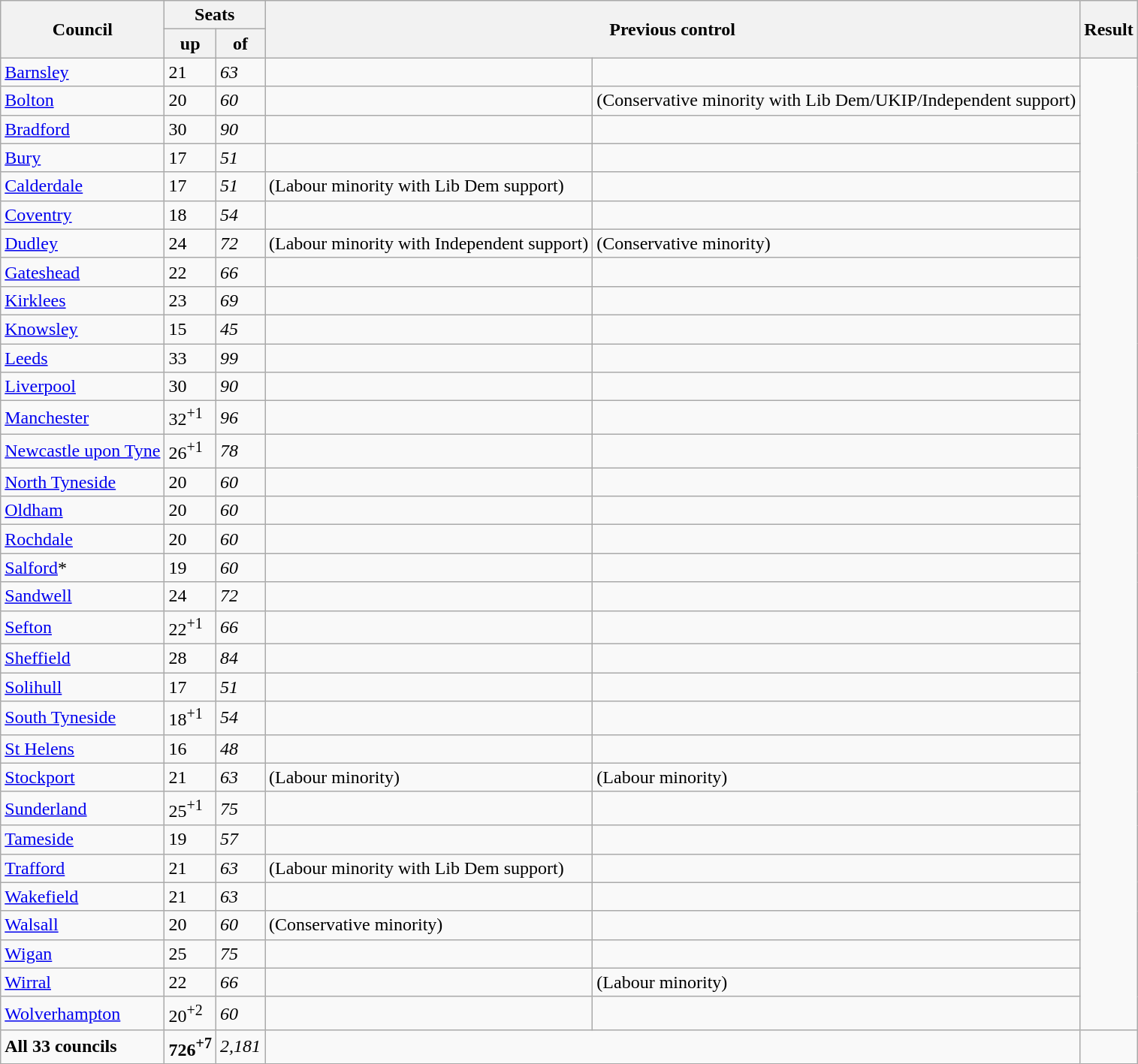<table class="wikitable sortable" style="valign:top">
<tr>
<th rowspan="2">Council</th>
<th colspan="2">Seats</th>
<th colspan="2" rowspan="2">Previous control</th>
<th colspan="2" rowspan="2">Result</th>
</tr>
<tr>
<th>up</th>
<th>of</th>
</tr>
<tr>
<td><a href='#'>Barnsley</a></td>
<td>21</td>
<td><em>63</em></td>
<td></td>
<td></td>
</tr>
<tr>
<td><a href='#'>Bolton</a></td>
<td>20</td>
<td><em>60</em></td>
<td></td>
<td> (Conservative minority with Lib Dem/UKIP/Independent support)</td>
</tr>
<tr>
<td><a href='#'>Bradford</a></td>
<td>30</td>
<td><em>90</em></td>
<td></td>
<td></td>
</tr>
<tr>
<td><a href='#'>Bury</a></td>
<td>17</td>
<td><em>51</em></td>
<td></td>
<td></td>
</tr>
<tr>
<td><a href='#'>Calderdale</a></td>
<td>17</td>
<td><em>51</em></td>
<td> (Labour minority with Lib Dem support)</td>
<td></td>
</tr>
<tr>
<td><a href='#'>Coventry</a></td>
<td>18</td>
<td><em>54</em></td>
<td></td>
<td></td>
</tr>
<tr>
<td><a href='#'>Dudley</a></td>
<td>24</td>
<td><em>72</em></td>
<td> (Labour minority with Independent support)</td>
<td> (Conservative minority)</td>
</tr>
<tr>
<td><a href='#'>Gateshead</a></td>
<td>22</td>
<td><em>66</em></td>
<td></td>
<td></td>
</tr>
<tr>
<td><a href='#'>Kirklees</a></td>
<td>23</td>
<td><em>69</em></td>
<td></td>
<td></td>
</tr>
<tr>
<td><a href='#'>Knowsley</a></td>
<td>15</td>
<td><em>45</em></td>
<td></td>
<td></td>
</tr>
<tr>
<td><a href='#'>Leeds</a></td>
<td>33</td>
<td><em>99</em></td>
<td></td>
<td></td>
</tr>
<tr>
<td><a href='#'>Liverpool</a></td>
<td>30</td>
<td><em>90</em></td>
<td></td>
<td></td>
</tr>
<tr>
<td><a href='#'>Manchester</a></td>
<td>32<sup>+1</sup></td>
<td><em>96</em></td>
<td></td>
<td></td>
</tr>
<tr>
<td><a href='#'>Newcastle upon Tyne</a></td>
<td>26<sup>+1</sup></td>
<td><em>78</em></td>
<td></td>
<td></td>
</tr>
<tr>
<td><a href='#'>North Tyneside</a></td>
<td>20</td>
<td><em>60</em></td>
<td></td>
<td></td>
</tr>
<tr>
<td><a href='#'>Oldham</a></td>
<td>20</td>
<td><em>60</em></td>
<td></td>
<td></td>
</tr>
<tr>
<td><a href='#'>Rochdale</a></td>
<td>20</td>
<td><em>60</em></td>
<td></td>
<td></td>
</tr>
<tr>
<td><a href='#'>Salford</a>* </td>
<td>19</td>
<td><em>60</em></td>
<td></td>
<td></td>
</tr>
<tr>
<td><a href='#'>Sandwell</a></td>
<td>24</td>
<td><em>72</em></td>
<td></td>
<td></td>
</tr>
<tr>
<td><a href='#'>Sefton</a></td>
<td>22<sup>+1</sup></td>
<td><em>66</em></td>
<td></td>
<td></td>
</tr>
<tr>
<td><a href='#'>Sheffield</a></td>
<td>28</td>
<td><em>84</em></td>
<td></td>
<td></td>
</tr>
<tr>
<td><a href='#'>Solihull</a></td>
<td>17</td>
<td><em>51</em></td>
<td></td>
<td></td>
</tr>
<tr>
<td><a href='#'>South Tyneside</a></td>
<td>18<sup>+1</sup></td>
<td><em>54</em></td>
<td></td>
<td></td>
</tr>
<tr>
<td><a href='#'>St Helens</a></td>
<td>16</td>
<td><em>48</em></td>
<td></td>
<td></td>
</tr>
<tr>
<td><a href='#'>Stockport</a></td>
<td>21</td>
<td><em>63</em></td>
<td> (Labour minority)</td>
<td> (Labour minority)</td>
</tr>
<tr>
<td><a href='#'>Sunderland</a></td>
<td>25<sup>+1</sup></td>
<td><em>75</em></td>
<td></td>
<td></td>
</tr>
<tr>
<td><a href='#'>Tameside</a></td>
<td>19</td>
<td><em>57</em></td>
<td></td>
<td></td>
</tr>
<tr>
<td><a href='#'>Trafford</a></td>
<td>21</td>
<td><em>63</em></td>
<td> (Labour minority with Lib Dem support)</td>
<td></td>
</tr>
<tr>
<td><a href='#'>Wakefield</a></td>
<td>21</td>
<td><em>63</em></td>
<td></td>
<td></td>
</tr>
<tr>
<td><a href='#'>Walsall</a></td>
<td>20</td>
<td><em>60</em></td>
<td> (Conservative minority)</td>
<td></td>
</tr>
<tr>
<td><a href='#'>Wigan</a></td>
<td>25</td>
<td><em>75</em></td>
<td></td>
<td></td>
</tr>
<tr>
<td><a href='#'>Wirral</a></td>
<td>22</td>
<td><em>66</em></td>
<td></td>
<td> (Labour minority)</td>
</tr>
<tr>
<td><a href='#'>Wolverhampton</a></td>
<td>20<sup>+2</sup></td>
<td><em>60</em></td>
<td></td>
<td></td>
</tr>
<tr>
<td><strong>All 33 councils</strong></td>
<td><strong>726<sup>+7</sup></strong></td>
<td><em>2,181</em></td>
<td colspan="2"></td>
<td></td>
</tr>
</table>
